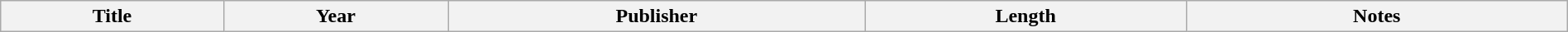<table class="wikitable" style="width:100%; margin:auto;">
<tr>
<th>Title</th>
<th>Year</th>
<th>Publisher</th>
<th>Length</th>
<th width="300">Notes<br>
</th>
</tr>
</table>
